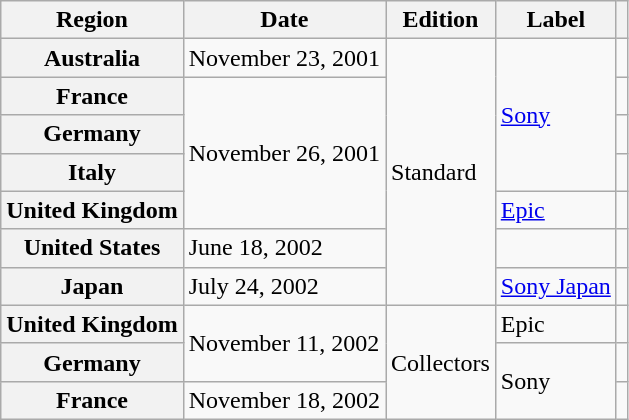<table class="wikitable plainrowheaders">
<tr>
<th scope="col">Region</th>
<th scope="col">Date</th>
<th scope="col">Edition</th>
<th scope="col">Label</th>
<th scope="col"></th>
</tr>
<tr>
<th scope="row">Australia</th>
<td>November 23, 2001</td>
<td rowspan="7">Standard</td>
<td rowspan="4"><a href='#'>Sony</a></td>
<td align="center"></td>
</tr>
<tr>
<th scope="row">France</th>
<td rowspan="4">November 26, 2001</td>
<td align="center"></td>
</tr>
<tr>
<th scope="row">Germany</th>
<td align="center"></td>
</tr>
<tr>
<th scope="row">Italy</th>
<td align="center"></td>
</tr>
<tr>
<th scope="row">United Kingdom</th>
<td><a href='#'>Epic</a></td>
<td align="center"></td>
</tr>
<tr>
<th scope="row">United States</th>
<td>June 18, 2002</td>
<td></td>
<td align="center"></td>
</tr>
<tr>
<th scope="row">Japan</th>
<td>July 24, 2002</td>
<td><a href='#'>Sony Japan</a></td>
<td align="center"></td>
</tr>
<tr>
<th scope="row">United Kingdom</th>
<td rowspan="2">November 11, 2002</td>
<td rowspan="3">Collectors</td>
<td>Epic</td>
<td align="center"></td>
</tr>
<tr>
<th scope="row">Germany</th>
<td rowspan="2">Sony</td>
<td align="center"></td>
</tr>
<tr>
<th scope="row">France</th>
<td>November 18, 2002</td>
<td align="center"></td>
</tr>
</table>
